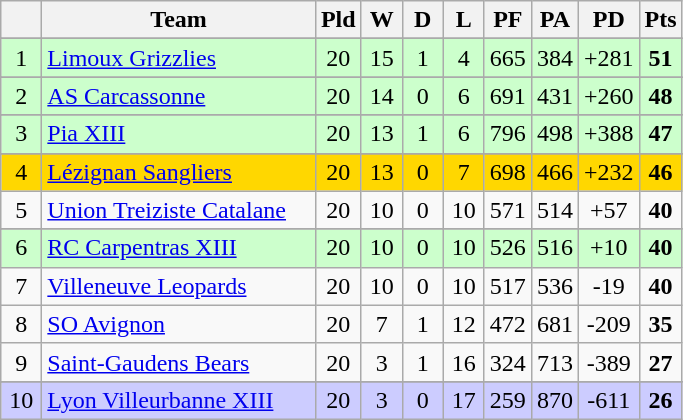<table class="wikitable" style="text-align:center;">
<tr>
<th width=20 abbr="Position"></th>
<th width=175>Team</th>
<th width=20 abbr="Played">Pld</th>
<th width=20 abbr="Won">W</th>
<th width=20 abbr="Drawn">D</th>
<th width=20 abbr="Lost">L</th>
<th width=20 abbr="Points for">PF</th>
<th width=20 abbr="Points against">PA</th>
<th width=20 abbr="Points difference">PD</th>
<th width=20 abbr="Points">Pts</th>
</tr>
<tr>
</tr>
<tr style="background: #ccffcc;">
<td>1</td>
<td style="text-align:left;"> <a href='#'>Limoux Grizzlies</a></td>
<td>20</td>
<td>15</td>
<td>1</td>
<td>4</td>
<td>665</td>
<td>384</td>
<td>+281</td>
<td><strong>51</strong></td>
</tr>
<tr>
</tr>
<tr style="background: #ccffcc;">
<td>2</td>
<td style="text-align:left;"> <a href='#'>AS Carcassonne</a></td>
<td>20</td>
<td>14</td>
<td>0</td>
<td>6</td>
<td>691</td>
<td>431</td>
<td>+260</td>
<td><strong>48</strong></td>
</tr>
<tr>
</tr>
<tr style="background: #ccffcc;">
<td>3</td>
<td style="text-align:left;"> <a href='#'>Pia XIII</a></td>
<td>20</td>
<td>13</td>
<td>1</td>
<td>6</td>
<td>796</td>
<td>498</td>
<td>+388</td>
<td><strong>47</strong></td>
</tr>
<tr>
</tr>
<tr style="background:gold;">
<td>4</td>
<td style="text-align:left;"> <a href='#'>Lézignan Sangliers</a></td>
<td>20</td>
<td>13</td>
<td>0</td>
<td>7</td>
<td>698</td>
<td>466</td>
<td>+232</td>
<td><strong>46</strong></td>
</tr>
<tr>
<td>5</td>
<td style="text-align:left;"> <a href='#'>Union Treiziste Catalane</a></td>
<td>20</td>
<td>10</td>
<td>0</td>
<td>10</td>
<td>571</td>
<td>514</td>
<td>+57</td>
<td><strong>40</strong></td>
</tr>
<tr>
</tr>
<tr style="background: #ccffcc;">
<td>6</td>
<td style="text-align:left;"> <a href='#'>RC Carpentras XIII</a></td>
<td>20</td>
<td>10</td>
<td>0</td>
<td>10</td>
<td>526</td>
<td>516</td>
<td>+10</td>
<td><strong>40</strong></td>
</tr>
<tr>
<td>7</td>
<td style="text-align:left;"> <a href='#'>Villeneuve Leopards</a></td>
<td>20</td>
<td>10</td>
<td>0</td>
<td>10</td>
<td>517</td>
<td>536</td>
<td>-19</td>
<td><strong>40</strong></td>
</tr>
<tr>
<td>8</td>
<td style="text-align:left;"> <a href='#'>SO Avignon</a></td>
<td>20</td>
<td>7</td>
<td>1</td>
<td>12</td>
<td>472</td>
<td>681</td>
<td>-209</td>
<td><strong>35</strong></td>
</tr>
<tr>
<td>9</td>
<td style="text-align:left"> <a href='#'>Saint-Gaudens Bears</a></td>
<td>20</td>
<td>3</td>
<td>1</td>
<td>16</td>
<td>324</td>
<td>713</td>
<td>-389</td>
<td><strong>27</strong></td>
</tr>
<tr>
</tr>
<tr style="background: #ccccff;">
<td>10</td>
<td style="text-align:left;"> <a href='#'>Lyon Villeurbanne XIII</a></td>
<td>20</td>
<td>3</td>
<td>0</td>
<td>17</td>
<td>259</td>
<td>870</td>
<td>-611</td>
<td><strong>26</strong></td>
</tr>
</table>
